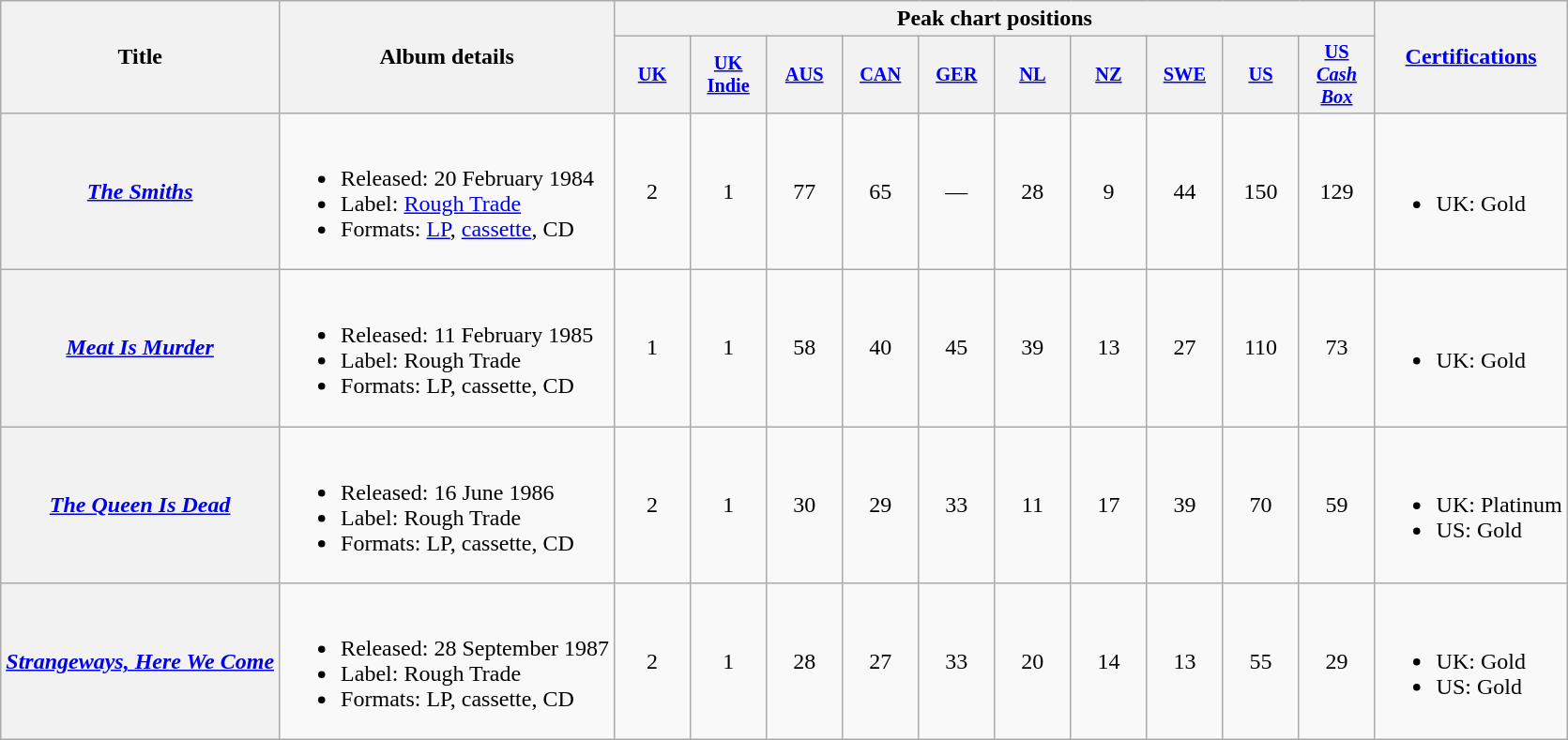<table class="wikitable plainrowheaders" style="margin-right: 0;">
<tr>
<th scope="col" rowspan="2">Title</th>
<th scope="col" rowspan="2">Album details</th>
<th scope="col" colspan="10">Peak chart positions</th>
<th scope="col" rowspan="2"><a href='#'>Certifications</a><br></th>
</tr>
<tr>
<th style="width:3.5em;font-size:85%"><a href='#'>UK</a><br></th>
<th style="width:3.5em;font-size:85%"><a href='#'>UK<br>Indie</a><br></th>
<th style="width:3.5em;font-size:85%"><a href='#'>AUS</a><br></th>
<th style="width:3.5em;font-size:85%"><a href='#'>CAN</a></th>
<th style="width:3.5em;font-size:85%"><a href='#'>GER</a><br></th>
<th style="width:3.5em;font-size:85%"><a href='#'>NL</a><br></th>
<th style="width:3.5em;font-size:85%"><a href='#'>NZ</a><br></th>
<th style="width:3.5em;font-size:85%"><a href='#'>SWE</a><br></th>
<th style="width:3.5em;font-size:85%"><a href='#'>US</a><br></th>
<th style="width:3.5em;font-size:85%"><a href='#'>US <em>Cash Box</em></a><br></th>
</tr>
<tr>
<th scope="row"><em><a href='#'>The Smiths</a></em></th>
<td><br><ul><li>Released: 20 February 1984</li><li>Label: <a href='#'>Rough Trade</a></li><li>Formats: <a href='#'>LP</a>, <a href='#'>cassette</a>, CD</li></ul></td>
<td align="center">2</td>
<td align="center">1</td>
<td align="center">77</td>
<td align="center">65<br></td>
<td align="center">—</td>
<td align="center">28</td>
<td align="center">9</td>
<td align="center">44</td>
<td align="center">150</td>
<td align="center">129</td>
<td><br><ul><li>UK: Gold</li></ul></td>
</tr>
<tr>
<th scope="row"><em><a href='#'>Meat Is Murder</a></em></th>
<td><br><ul><li>Released: 11 February 1985</li><li>Label: Rough Trade</li><li>Formats: LP, cassette, CD</li></ul></td>
<td align="center">1</td>
<td align="center">1</td>
<td align="center">58</td>
<td align="center">40<br></td>
<td align="center">45</td>
<td align="center">39</td>
<td align="center">13</td>
<td align="center">27</td>
<td align="center">110</td>
<td align="center">73</td>
<td><br><ul><li>UK: Gold</li></ul></td>
</tr>
<tr>
<th scope="row"><em><a href='#'>The Queen Is Dead</a></em></th>
<td><br><ul><li>Released: 16 June 1986</li><li>Label: Rough Trade</li><li>Formats: LP, cassette, CD</li></ul></td>
<td align="center">2</td>
<td align="center">1</td>
<td align="center">30</td>
<td align="center">29<br></td>
<td align="center">33</td>
<td align="center">11</td>
<td align="center">17</td>
<td align="center">39</td>
<td align="center">70</td>
<td align="center">59</td>
<td><br><ul><li>UK: Platinum</li><li>US: Gold</li></ul></td>
</tr>
<tr>
<th scope="row"><em><a href='#'>Strangeways, Here We Come</a></em></th>
<td><br><ul><li>Released: 28 September 1987</li><li>Label: Rough Trade</li><li>Formats: LP, cassette, CD</li></ul></td>
<td align="center">2</td>
<td align="center">1</td>
<td align="center">28</td>
<td align="center">27<br></td>
<td align="center">33</td>
<td align="center">20</td>
<td align="center">14</td>
<td align="center">13</td>
<td align="center">55</td>
<td align="center">29</td>
<td><br><ul><li>UK: Gold</li><li>US: Gold</li></ul></td>
</tr>
</table>
